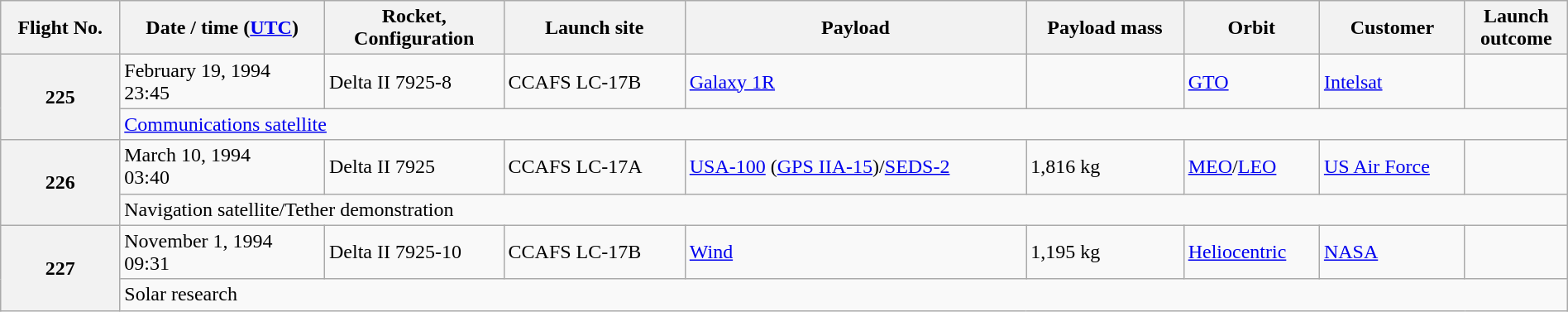<table class="wikitable plainrowheaders" style="width: 100%;">
<tr>
<th scope="col">Flight No.</th>
<th scope="col">Date / time (<a href='#'>UTC</a>)</th>
<th scope="col">Rocket, <br> Configuration</th>
<th scope="col">Launch site</th>
<th scope="col">Payload</th>
<th scope="col">Payload mass</th>
<th scope="col">Orbit</th>
<th scope="col">Customer</th>
<th scope="col">Launch <br> outcome</th>
</tr>
<tr>
<th scope="row" rowspan="2" style="text-align:center">225</th>
<td>February 19, 1994<br>23:45</td>
<td>Delta II 7925-8</td>
<td>CCAFS LC-17B</td>
<td><a href='#'>Galaxy 1R</a></td>
<td></td>
<td><a href='#'>GTO</a></td>
<td><a href='#'>Intelsat</a></td>
<td></td>
</tr>
<tr>
<td colspan="8"><a href='#'>Communications satellite</a></td>
</tr>
<tr>
<th scope="row" rowspan="2" style="text-align:center">226</th>
<td>March 10, 1994<br>03:40</td>
<td>Delta II 7925</td>
<td>CCAFS LC-17A</td>
<td><a href='#'>USA-100</a> (<a href='#'>GPS IIA-15</a>)/<a href='#'>SEDS-2</a></td>
<td>1,816 kg</td>
<td><a href='#'>MEO</a>/<a href='#'>LEO</a></td>
<td><a href='#'>US Air Force</a></td>
<td></td>
</tr>
<tr>
<td colspan="8">Navigation satellite/Tether demonstration</td>
</tr>
<tr>
<th scope="row" rowspan="2" style="text-align:center">227</th>
<td>November 1, 1994<br>09:31</td>
<td>Delta II 7925-10</td>
<td>CCAFS LC-17B</td>
<td><a href='#'>Wind</a></td>
<td>1,195 kg</td>
<td><a href='#'>Heliocentric</a></td>
<td><a href='#'>NASA</a></td>
<td></td>
</tr>
<tr>
<td colspan="8">Solar research</td>
</tr>
</table>
